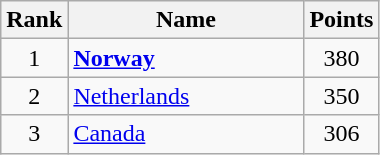<table class="wikitable" border="1">
<tr>
<th width=30>Rank</th>
<th width=150>Name</th>
<th width=25>Points</th>
</tr>
<tr align=center>
<td>1</td>
<td align=left> <strong><a href='#'>Norway</a></strong></td>
<td>380</td>
</tr>
<tr align=center>
<td>2</td>
<td align=left> <a href='#'>Netherlands</a></td>
<td>350</td>
</tr>
<tr align=center>
<td>3</td>
<td align=left> <a href='#'>Canada</a></td>
<td>306</td>
</tr>
</table>
